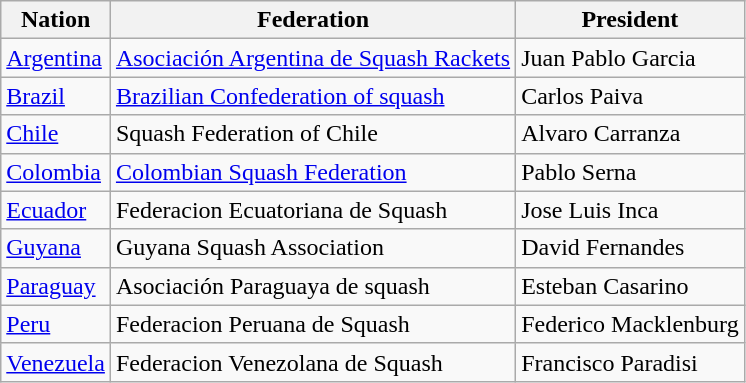<table class="wikitable">
<tr>
<th>Nation</th>
<th>Federation</th>
<th>President</th>
</tr>
<tr>
<td> <a href='#'>Argentina</a></td>
<td><a href='#'>Asociación Argentina de Squash Rackets</a></td>
<td>Juan Pablo Garcia</td>
</tr>
<tr>
<td> <a href='#'>Brazil</a></td>
<td><a href='#'>Brazilian Confederation of squash</a></td>
<td>Carlos Paiva</td>
</tr>
<tr>
<td> <a href='#'>Chile</a></td>
<td>Squash Federation of Chile</td>
<td>Alvaro Carranza</td>
</tr>
<tr>
<td> <a href='#'>Colombia</a></td>
<td><a href='#'>Colombian Squash Federation</a></td>
<td>Pablo Serna</td>
</tr>
<tr>
<td> <a href='#'>Ecuador</a></td>
<td>Federacion Ecuatoriana de Squash</td>
<td>Jose Luis Inca</td>
</tr>
<tr>
<td> <a href='#'>Guyana</a></td>
<td>Guyana Squash Association</td>
<td>David Fernandes</td>
</tr>
<tr>
<td> <a href='#'>Paraguay</a></td>
<td>Asociación Paraguaya de squash</td>
<td>Esteban Casarino</td>
</tr>
<tr>
<td> <a href='#'>Peru</a></td>
<td>Federacion Peruana de Squash</td>
<td>Federico Macklenburg</td>
</tr>
<tr>
<td> <a href='#'>Venezuela</a></td>
<td>Federacion Venezolana de Squash</td>
<td>Francisco Paradisi</td>
</tr>
</table>
